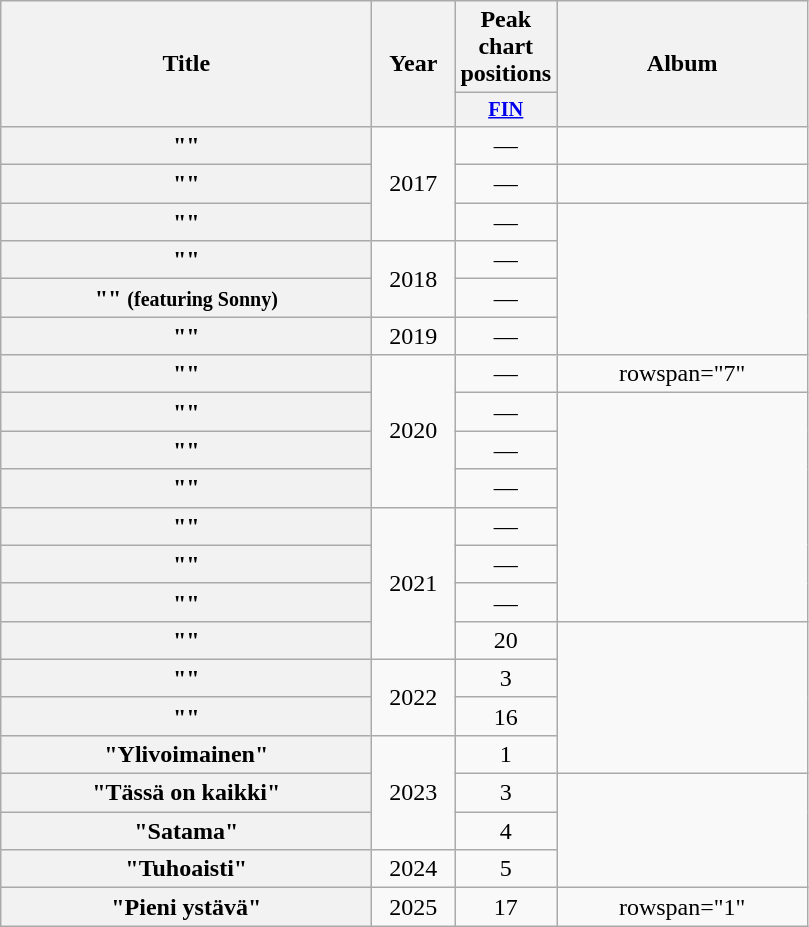<table class="wikitable plainrowheaders" style="text-align:center;">
<tr>
<th scope="col" rowspan="2" style="width:15em;">Title</th>
<th scope="col" rowspan="2" style="width:3em;">Year</th>
<th scope="col">Peak chart positions</th>
<th scope="col" rowspan="2" style="width:10em;">Album</th>
</tr>
<tr>
<th scope="col" style="width:3em;font-size:85%;"><a href='#'>FIN</a><br></th>
</tr>
<tr>
<th scope="row">""</th>
<td rowspan="3">2017</td>
<td>—</td>
<td></td>
</tr>
<tr>
<th scope="row">""</th>
<td>—</td>
<td></td>
</tr>
<tr>
<th scope="row">""</th>
<td>—</td>
<td rowspan="4"></td>
</tr>
<tr>
<th scope="row">""</th>
<td rowspan="2">2018</td>
<td>—</td>
</tr>
<tr>
<th scope="row">"" <small>(featuring Sonny)</small></th>
<td>—</td>
</tr>
<tr>
<th scope="row">""</th>
<td>2019</td>
<td>—</td>
</tr>
<tr>
<th scope="row">""</th>
<td rowspan="4">2020</td>
<td>—</td>
<td>rowspan="7" </td>
</tr>
<tr>
<th scope="row">""</th>
<td>—</td>
</tr>
<tr>
<th scope="row">""</th>
<td>—</td>
</tr>
<tr>
<th scope="row">""</th>
<td>—</td>
</tr>
<tr>
<th scope="row">""</th>
<td rowspan="4">2021</td>
<td>—</td>
</tr>
<tr>
<th scope="row">""</th>
<td>—</td>
</tr>
<tr>
<th scope="row">""</th>
<td>—</td>
</tr>
<tr>
<th scope="row">""</th>
<td>20</td>
<td rowspan="4"></td>
</tr>
<tr>
<th scope="row">""</th>
<td rowspan="2">2022</td>
<td>3</td>
</tr>
<tr>
<th scope="row">""</th>
<td>16</td>
</tr>
<tr>
<th scope="row">"Ylivoimainen"</th>
<td rowspan="3">2023</td>
<td>1</td>
</tr>
<tr>
<th scope="row">"Tässä on kaikki"</th>
<td>3</td>
<td rowspan="3"></td>
</tr>
<tr>
<th scope="row">"Satama"</th>
<td>4</td>
</tr>
<tr>
<th scope="row">"Tuhoaisti"</th>
<td>2024</td>
<td>5</td>
</tr>
<tr>
<th scope="row">"Pieni ystävä"</th>
<td>2025</td>
<td>17</td>
<td>rowspan="1" </td>
</tr>
</table>
